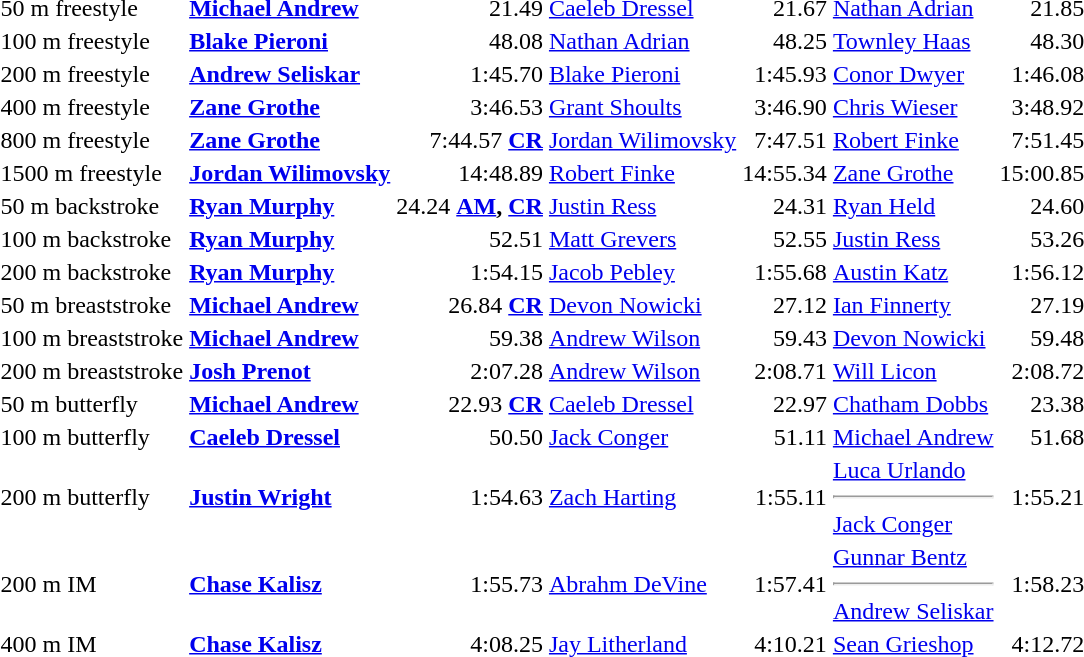<table>
<tr>
<td>50 m freestyle</td>
<td><strong><a href='#'>Michael Andrew</a></strong></td>
<td align="right">21.49</td>
<td><a href='#'>Caeleb Dressel</a></td>
<td align="right">21.67</td>
<td><a href='#'>Nathan Adrian</a></td>
<td align="right">21.85</td>
</tr>
<tr>
<td>100 m freestyle</td>
<td><strong><a href='#'>Blake Pieroni</a></strong></td>
<td align="right">48.08</td>
<td><a href='#'>Nathan Adrian</a></td>
<td align="right">48.25</td>
<td><a href='#'>Townley Haas</a></td>
<td align="right">48.30</td>
</tr>
<tr>
<td>200 m freestyle</td>
<td><strong><a href='#'>Andrew Seliskar</a></strong></td>
<td align="right">1:45.70</td>
<td><a href='#'>Blake Pieroni</a></td>
<td align="right">1:45.93</td>
<td><a href='#'>Conor Dwyer</a></td>
<td align="right">1:46.08</td>
</tr>
<tr>
<td>400 m freestyle</td>
<td><strong><a href='#'>Zane Grothe</a></strong></td>
<td align="right">3:46.53</td>
<td><a href='#'>Grant Shoults</a></td>
<td align="right">3:46.90</td>
<td><a href='#'>Chris Wieser</a></td>
<td align="right">3:48.92</td>
</tr>
<tr>
<td>800 m freestyle</td>
<td><strong><a href='#'>Zane Grothe</a></strong></td>
<td align="right">7:44.57 <strong><a href='#'>CR</a></strong></td>
<td><a href='#'>Jordan Wilimovsky</a></td>
<td align="right">7:47.51</td>
<td><a href='#'>Robert Finke</a></td>
<td align="right">7:51.45</td>
</tr>
<tr>
<td>1500 m freestyle</td>
<td><strong><a href='#'>Jordan Wilimovsky</a></strong></td>
<td align="right">14:48.89</td>
<td><a href='#'>Robert Finke</a></td>
<td align="right">14:55.34</td>
<td><a href='#'>Zane Grothe</a></td>
<td align="right">15:00.85</td>
</tr>
<tr>
<td>50 m backstroke</td>
<td><strong><a href='#'>Ryan Murphy</a></strong></td>
<td align="right">24.24  <strong><a href='#'>AM</a>, <a href='#'>CR</a></strong></td>
<td><a href='#'>Justin Ress</a></td>
<td align="right">24.31</td>
<td><a href='#'>Ryan Held</a></td>
<td align="right">24.60</td>
</tr>
<tr>
<td>100 m backstroke</td>
<td><strong><a href='#'>Ryan Murphy</a></strong></td>
<td align="right">52.51</td>
<td><a href='#'>Matt Grevers</a></td>
<td align="right">52.55</td>
<td><a href='#'>Justin Ress</a></td>
<td align="right">53.26</td>
</tr>
<tr>
<td>200 m backstroke</td>
<td><strong><a href='#'>Ryan Murphy</a></strong></td>
<td align="right">1:54.15</td>
<td><a href='#'>Jacob Pebley</a></td>
<td align="right">1:55.68</td>
<td><a href='#'>Austin Katz</a></td>
<td align="right">1:56.12</td>
</tr>
<tr>
<td>50 m breaststroke</td>
<td><strong><a href='#'>Michael Andrew</a></strong></td>
<td align="right">26.84 <strong><a href='#'>CR</a></strong></td>
<td><a href='#'>Devon Nowicki</a></td>
<td align="right">27.12</td>
<td><a href='#'>Ian Finnerty</a></td>
<td align="right">27.19</td>
</tr>
<tr>
<td>100 m breaststroke</td>
<td><strong><a href='#'>Michael Andrew</a></strong></td>
<td align="right">59.38</td>
<td><a href='#'>Andrew Wilson</a></td>
<td align="right">59.43</td>
<td><a href='#'>Devon Nowicki</a></td>
<td align="right">59.48</td>
</tr>
<tr>
<td>200 m breaststroke</td>
<td><strong><a href='#'>Josh Prenot</a></strong></td>
<td align="right">2:07.28</td>
<td><a href='#'>Andrew Wilson</a></td>
<td align="right">2:08.71</td>
<td><a href='#'>Will Licon</a></td>
<td align="right">2:08.72</td>
</tr>
<tr>
<td>50 m butterfly</td>
<td><strong><a href='#'>Michael Andrew</a></strong></td>
<td align="right">22.93 <strong><a href='#'>CR</a></strong></td>
<td><a href='#'>Caeleb Dressel</a></td>
<td align="right">22.97</td>
<td><a href='#'>Chatham Dobbs</a></td>
<td align="right">23.38</td>
</tr>
<tr>
<td>100 m butterfly</td>
<td><strong><a href='#'>Caeleb Dressel</a></strong></td>
<td align="right">50.50</td>
<td><a href='#'>Jack Conger</a></td>
<td align="right">51.11</td>
<td><a href='#'>Michael Andrew</a></td>
<td align="right">51.68</td>
</tr>
<tr>
<td>200 m butterfly</td>
<td><strong><a href='#'>Justin Wright</a></strong></td>
<td align="right">1:54.63</td>
<td><a href='#'>Zach Harting</a></td>
<td align="right">1:55.11</td>
<td><a href='#'>Luca Urlando</a><hr><a href='#'>Jack Conger</a></td>
<td align="right">1:55.21</td>
</tr>
<tr>
<td>200 m IM</td>
<td><strong><a href='#'>Chase Kalisz</a></strong></td>
<td align="right">1:55.73</td>
<td><a href='#'>Abrahm DeVine</a></td>
<td align="right">1:57.41</td>
<td><a href='#'>Gunnar Bentz</a><hr><a href='#'>Andrew Seliskar</a></td>
<td align="right">1:58.23</td>
</tr>
<tr>
<td>400 m IM</td>
<td><strong><a href='#'>Chase Kalisz</a></strong></td>
<td align="right">4:08.25</td>
<td><a href='#'>Jay Litherland</a></td>
<td align="right">4:10.21</td>
<td><a href='#'>Sean Grieshop</a></td>
<td align="right">4:12.72</td>
</tr>
</table>
